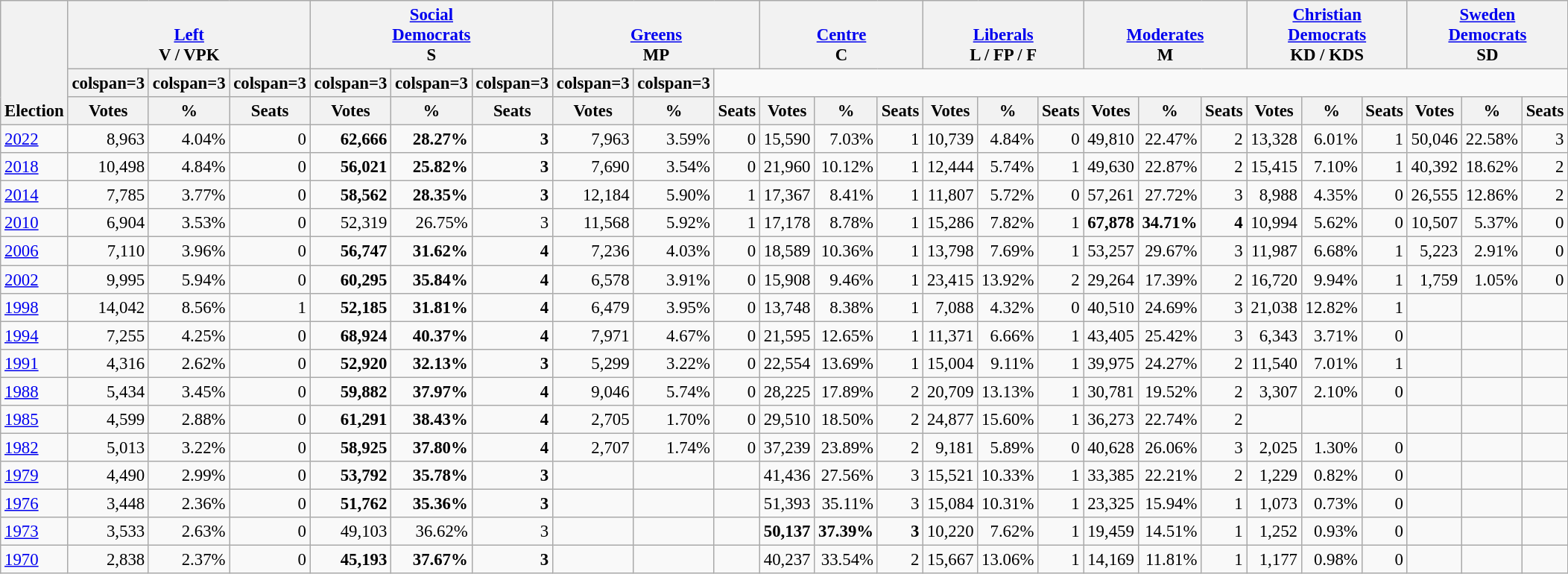<table class="wikitable" border="1" style="font-size:95%; text-align:right;">
<tr>
<th style="text-align:left;" valign=bottom rowspan=3>Election</th>
<th valign=bottom colspan=3><a href='#'>Left</a><br>V / VPK</th>
<th valign=bottom colspan=3><a href='#'>Social<br>Democrats</a><br>S</th>
<th valign=bottom colspan=3><a href='#'>Greens</a><br>MP</th>
<th valign=bottom colspan=3><a href='#'>Centre</a><br>C</th>
<th valign=bottom colspan=3><a href='#'>Liberals</a><br>L / FP / F</th>
<th valign=bottom colspan=3><a href='#'>Moderates</a><br>M</th>
<th valign=bottom colspan=3><a href='#'>Christian<br>Democrats</a><br>KD / KDS</th>
<th valign=bottom colspan=3><a href='#'>Sweden<br>Democrats</a><br>SD</th>
</tr>
<tr>
<th>colspan=3 </th>
<th>colspan=3 </th>
<th>colspan=3 </th>
<th>colspan=3 </th>
<th>colspan=3 </th>
<th>colspan=3 </th>
<th>colspan=3 </th>
<th>colspan=3 </th>
</tr>
<tr>
<th>Votes</th>
<th>%</th>
<th>Seats</th>
<th>Votes</th>
<th>%</th>
<th>Seats</th>
<th>Votes</th>
<th>%</th>
<th>Seats</th>
<th>Votes</th>
<th>%</th>
<th>Seats</th>
<th>Votes</th>
<th>%</th>
<th>Seats</th>
<th>Votes</th>
<th>%</th>
<th>Seats</th>
<th>Votes</th>
<th>%</th>
<th>Seats</th>
<th>Votes</th>
<th>%</th>
<th>Seats</th>
</tr>
<tr>
<td align=left><a href='#'>2022</a></td>
<td>8,963</td>
<td>4.04%</td>
<td>0</td>
<td><strong>62,666</strong></td>
<td><strong>28.27%</strong></td>
<td><strong>3</strong></td>
<td>7,963</td>
<td>3.59%</td>
<td>0</td>
<td>15,590</td>
<td>7.03%</td>
<td>1</td>
<td>10,739</td>
<td>4.84%</td>
<td>0</td>
<td>49,810</td>
<td>22.47%</td>
<td>2</td>
<td>13,328</td>
<td>6.01%</td>
<td>1</td>
<td>50,046</td>
<td>22.58%</td>
<td>3</td>
</tr>
<tr>
<td align=left><a href='#'>2018</a></td>
<td>10,498</td>
<td>4.84%</td>
<td>0</td>
<td><strong>56,021</strong></td>
<td><strong>25.82%</strong></td>
<td><strong>3</strong></td>
<td>7,690</td>
<td>3.54%</td>
<td>0</td>
<td>21,960</td>
<td>10.12%</td>
<td>1</td>
<td>12,444</td>
<td>5.74%</td>
<td>1</td>
<td>49,630</td>
<td>22.87%</td>
<td>2</td>
<td>15,415</td>
<td>7.10%</td>
<td>1</td>
<td>40,392</td>
<td>18.62%</td>
<td>2</td>
</tr>
<tr>
<td align=left><a href='#'>2014</a></td>
<td>7,785</td>
<td>3.77%</td>
<td>0</td>
<td><strong>58,562</strong></td>
<td><strong>28.35%</strong></td>
<td><strong>3</strong></td>
<td>12,184</td>
<td>5.90%</td>
<td>1</td>
<td>17,367</td>
<td>8.41%</td>
<td>1</td>
<td>11,807</td>
<td>5.72%</td>
<td>0</td>
<td>57,261</td>
<td>27.72%</td>
<td>3</td>
<td>8,988</td>
<td>4.35%</td>
<td>0</td>
<td>26,555</td>
<td>12.86%</td>
<td>2</td>
</tr>
<tr>
<td align=left><a href='#'>2010</a></td>
<td>6,904</td>
<td>3.53%</td>
<td>0</td>
<td>52,319</td>
<td>26.75%</td>
<td>3</td>
<td>11,568</td>
<td>5.92%</td>
<td>1</td>
<td>17,178</td>
<td>8.78%</td>
<td>1</td>
<td>15,286</td>
<td>7.82%</td>
<td>1</td>
<td><strong>67,878</strong></td>
<td><strong>34.71%</strong></td>
<td><strong>4</strong></td>
<td>10,994</td>
<td>5.62%</td>
<td>0</td>
<td>10,507</td>
<td>5.37%</td>
<td>0</td>
</tr>
<tr>
<td align=left><a href='#'>2006</a></td>
<td>7,110</td>
<td>3.96%</td>
<td>0</td>
<td><strong>56,747</strong></td>
<td><strong>31.62%</strong></td>
<td><strong>4</strong></td>
<td>7,236</td>
<td>4.03%</td>
<td>0</td>
<td>18,589</td>
<td>10.36%</td>
<td>1</td>
<td>13,798</td>
<td>7.69%</td>
<td>1</td>
<td>53,257</td>
<td>29.67%</td>
<td>3</td>
<td>11,987</td>
<td>6.68%</td>
<td>1</td>
<td>5,223</td>
<td>2.91%</td>
<td>0</td>
</tr>
<tr>
<td align=left><a href='#'>2002</a></td>
<td>9,995</td>
<td>5.94%</td>
<td>0</td>
<td><strong>60,295</strong></td>
<td><strong>35.84%</strong></td>
<td><strong>4</strong></td>
<td>6,578</td>
<td>3.91%</td>
<td>0</td>
<td>15,908</td>
<td>9.46%</td>
<td>1</td>
<td>23,415</td>
<td>13.92%</td>
<td>2</td>
<td>29,264</td>
<td>17.39%</td>
<td>2</td>
<td>16,720</td>
<td>9.94%</td>
<td>1</td>
<td>1,759</td>
<td>1.05%</td>
<td>0</td>
</tr>
<tr>
<td align=left><a href='#'>1998</a></td>
<td>14,042</td>
<td>8.56%</td>
<td>1</td>
<td><strong>52,185</strong></td>
<td><strong>31.81%</strong></td>
<td><strong>4</strong></td>
<td>6,479</td>
<td>3.95%</td>
<td>0</td>
<td>13,748</td>
<td>8.38%</td>
<td>1</td>
<td>7,088</td>
<td>4.32%</td>
<td>0</td>
<td>40,510</td>
<td>24.69%</td>
<td>3</td>
<td>21,038</td>
<td>12.82%</td>
<td>1</td>
<td></td>
<td></td>
<td></td>
</tr>
<tr>
<td align=left><a href='#'>1994</a></td>
<td>7,255</td>
<td>4.25%</td>
<td>0</td>
<td><strong>68,924</strong></td>
<td><strong>40.37%</strong></td>
<td><strong>4</strong></td>
<td>7,971</td>
<td>4.67%</td>
<td>0</td>
<td>21,595</td>
<td>12.65%</td>
<td>1</td>
<td>11,371</td>
<td>6.66%</td>
<td>1</td>
<td>43,405</td>
<td>25.42%</td>
<td>3</td>
<td>6,343</td>
<td>3.71%</td>
<td>0</td>
<td></td>
<td></td>
<td></td>
</tr>
<tr>
<td align=left><a href='#'>1991</a></td>
<td>4,316</td>
<td>2.62%</td>
<td>0</td>
<td><strong>52,920</strong></td>
<td><strong>32.13%</strong></td>
<td><strong>3</strong></td>
<td>5,299</td>
<td>3.22%</td>
<td>0</td>
<td>22,554</td>
<td>13.69%</td>
<td>1</td>
<td>15,004</td>
<td>9.11%</td>
<td>1</td>
<td>39,975</td>
<td>24.27%</td>
<td>2</td>
<td>11,540</td>
<td>7.01%</td>
<td>1</td>
<td></td>
<td></td>
<td></td>
</tr>
<tr>
<td align=left><a href='#'>1988</a></td>
<td>5,434</td>
<td>3.45%</td>
<td>0</td>
<td><strong>59,882</strong></td>
<td><strong>37.97%</strong></td>
<td><strong>4</strong></td>
<td>9,046</td>
<td>5.74%</td>
<td>0</td>
<td>28,225</td>
<td>17.89%</td>
<td>2</td>
<td>20,709</td>
<td>13.13%</td>
<td>1</td>
<td>30,781</td>
<td>19.52%</td>
<td>2</td>
<td>3,307</td>
<td>2.10%</td>
<td>0</td>
<td></td>
<td></td>
<td></td>
</tr>
<tr>
<td align=left><a href='#'>1985</a></td>
<td>4,599</td>
<td>2.88%</td>
<td>0</td>
<td><strong>61,291</strong></td>
<td><strong>38.43%</strong></td>
<td><strong>4</strong></td>
<td>2,705</td>
<td>1.70%</td>
<td>0</td>
<td>29,510</td>
<td>18.50%</td>
<td>2</td>
<td>24,877</td>
<td>15.60%</td>
<td>1</td>
<td>36,273</td>
<td>22.74%</td>
<td>2</td>
<td></td>
<td></td>
<td></td>
<td></td>
<td></td>
<td></td>
</tr>
<tr>
<td align=left><a href='#'>1982</a></td>
<td>5,013</td>
<td>3.22%</td>
<td>0</td>
<td><strong>58,925</strong></td>
<td><strong>37.80%</strong></td>
<td><strong>4</strong></td>
<td>2,707</td>
<td>1.74%</td>
<td>0</td>
<td>37,239</td>
<td>23.89%</td>
<td>2</td>
<td>9,181</td>
<td>5.89%</td>
<td>0</td>
<td>40,628</td>
<td>26.06%</td>
<td>3</td>
<td>2,025</td>
<td>1.30%</td>
<td>0</td>
<td></td>
<td></td>
<td></td>
</tr>
<tr>
<td align=left><a href='#'>1979</a></td>
<td>4,490</td>
<td>2.99%</td>
<td>0</td>
<td><strong>53,792</strong></td>
<td><strong>35.78%</strong></td>
<td><strong>3</strong></td>
<td></td>
<td></td>
<td></td>
<td>41,436</td>
<td>27.56%</td>
<td>3</td>
<td>15,521</td>
<td>10.33%</td>
<td>1</td>
<td>33,385</td>
<td>22.21%</td>
<td>2</td>
<td>1,229</td>
<td>0.82%</td>
<td>0</td>
<td></td>
<td></td>
<td></td>
</tr>
<tr>
<td align=left><a href='#'>1976</a></td>
<td>3,448</td>
<td>2.36%</td>
<td>0</td>
<td><strong>51,762</strong></td>
<td><strong>35.36%</strong></td>
<td><strong>3</strong></td>
<td></td>
<td></td>
<td></td>
<td>51,393</td>
<td>35.11%</td>
<td>3</td>
<td>15,084</td>
<td>10.31%</td>
<td>1</td>
<td>23,325</td>
<td>15.94%</td>
<td>1</td>
<td>1,073</td>
<td>0.73%</td>
<td>0</td>
<td></td>
<td></td>
<td></td>
</tr>
<tr>
<td align=left><a href='#'>1973</a></td>
<td>3,533</td>
<td>2.63%</td>
<td>0</td>
<td>49,103</td>
<td>36.62%</td>
<td>3</td>
<td></td>
<td></td>
<td></td>
<td><strong>50,137</strong></td>
<td><strong>37.39%</strong></td>
<td><strong>3</strong></td>
<td>10,220</td>
<td>7.62%</td>
<td>1</td>
<td>19,459</td>
<td>14.51%</td>
<td>1</td>
<td>1,252</td>
<td>0.93%</td>
<td>0</td>
<td></td>
<td></td>
<td></td>
</tr>
<tr>
<td align=left><a href='#'>1970</a></td>
<td>2,838</td>
<td>2.37%</td>
<td>0</td>
<td><strong>45,193</strong></td>
<td><strong>37.67%</strong></td>
<td><strong>3</strong></td>
<td></td>
<td></td>
<td></td>
<td>40,237</td>
<td>33.54%</td>
<td>2</td>
<td>15,667</td>
<td>13.06%</td>
<td>1</td>
<td>14,169</td>
<td>11.81%</td>
<td>1</td>
<td>1,177</td>
<td>0.98%</td>
<td>0</td>
<td></td>
<td></td>
<td></td>
</tr>
</table>
